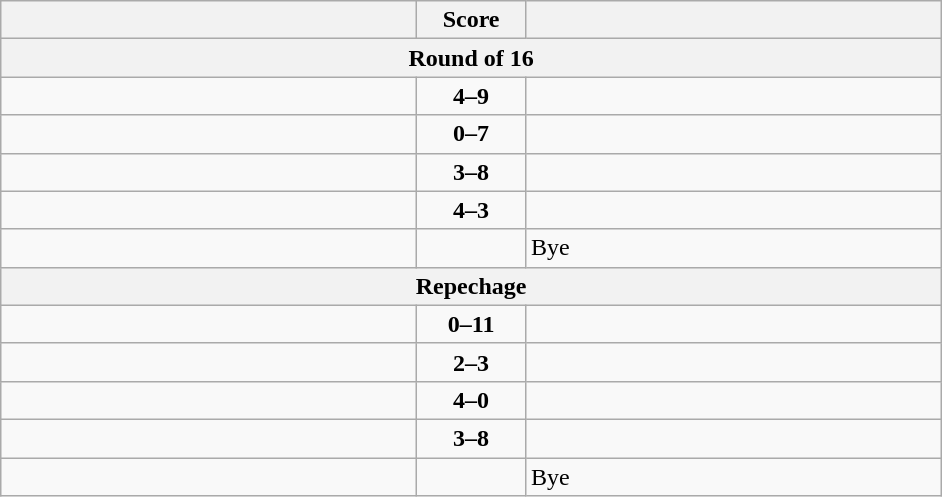<table class="wikitable" style="text-align: left;">
<tr>
<th align="right" width="270"></th>
<th width="65">Score</th>
<th align="left" width="270"></th>
</tr>
<tr>
<th colspan="3">Round of 16</th>
</tr>
<tr>
<td></td>
<td align=center><strong>4–9</strong></td>
<td><strong></strong></td>
</tr>
<tr>
<td></td>
<td align=center><strong>0–7</strong></td>
<td><strong></strong></td>
</tr>
<tr>
<td></td>
<td align=center><strong>3–8</strong></td>
<td><strong></strong></td>
</tr>
<tr>
<td><strong></strong></td>
<td align=center><strong>4–3</strong></td>
<td></td>
</tr>
<tr>
<td><strong></strong></td>
<td></td>
<td>Bye</td>
</tr>
<tr>
<th colspan="3">Repechage</th>
</tr>
<tr>
<td></td>
<td align=center><strong>0–11</strong></td>
<td><strong></strong></td>
</tr>
<tr>
<td></td>
<td align=center><strong>2–3</strong></td>
<td><strong></strong></td>
</tr>
<tr>
<td><strong></strong></td>
<td align=center><strong>4–0</strong></td>
<td></td>
</tr>
<tr>
<td></td>
<td align=center><strong>3–8</strong></td>
<td><strong></strong></td>
</tr>
<tr>
<td><strong></strong></td>
<td></td>
<td>Bye</td>
</tr>
</table>
